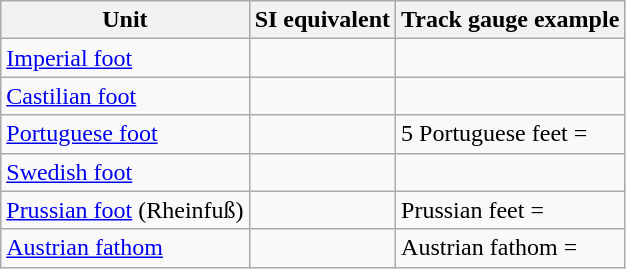<table class="wikitable sortable">
<tr>
<th>Unit</th>
<th>SI equivalent</th>
<th class="unsortable">Track gauge example</th>
</tr>
<tr>
<td><a href='#'>Imperial foot</a></td>
<td></td>
<td></td>
</tr>
<tr>
<td><a href='#'>Castilian foot</a></td>
<td></td>
<td></td>
</tr>
<tr>
<td><a href='#'>Portuguese foot</a></td>
<td></td>
<td>5 Portuguese feet = </td>
</tr>
<tr>
<td><a href='#'>Swedish foot</a></td>
<td></td>
<td></td>
</tr>
<tr>
<td><a href='#'>Prussian foot</a> (Rheinfuß)</td>
<td></td>
<td> Prussian feet = </td>
</tr>
<tr>
<td><a href='#'>Austrian fathom</a></td>
<td></td>
<td> Austrian fathom = </td>
</tr>
</table>
